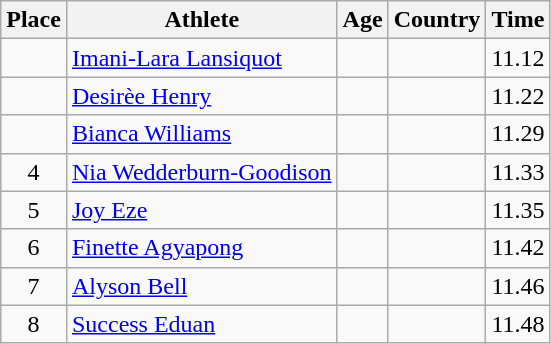<table class="wikitable mw-datatable sortable">
<tr>
<th>Place</th>
<th>Athlete</th>
<th>Age</th>
<th>Country</th>
<th>Time</th>
</tr>
<tr>
<td align=center></td>
<td><a href='#'>Imani-Lara Lansiquot</a></td>
<td></td>
<td></td>
<td>11.12</td>
</tr>
<tr>
<td align=center></td>
<td><a href='#'>Desirèe Henry</a></td>
<td></td>
<td></td>
<td>11.22</td>
</tr>
<tr>
<td align=center></td>
<td><a href='#'>Bianca Williams</a></td>
<td></td>
<td></td>
<td>11.29</td>
</tr>
<tr>
<td align=center>4</td>
<td><a href='#'>Nia Wedderburn-Goodison</a></td>
<td></td>
<td></td>
<td>11.33</td>
</tr>
<tr>
<td align=center>5</td>
<td><a href='#'>Joy Eze</a></td>
<td></td>
<td></td>
<td>11.35</td>
</tr>
<tr>
<td align=center>6</td>
<td><a href='#'>Finette Agyapong</a></td>
<td></td>
<td></td>
<td>11.42</td>
</tr>
<tr>
<td align=center>7</td>
<td><a href='#'>Alyson Bell</a></td>
<td></td>
<td></td>
<td>11.46</td>
</tr>
<tr>
<td align=center>8</td>
<td><a href='#'>Success Eduan</a></td>
<td></td>
<td></td>
<td>11.48</td>
</tr>
</table>
